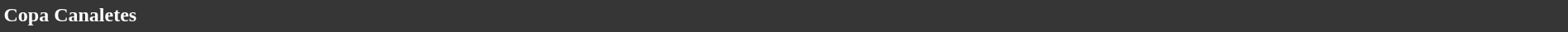<table style="width: 100%; background:#363636; color:white;">
<tr>
<td><strong>Copa Canaletes</strong></td>
</tr>
<tr>
</tr>
</table>
